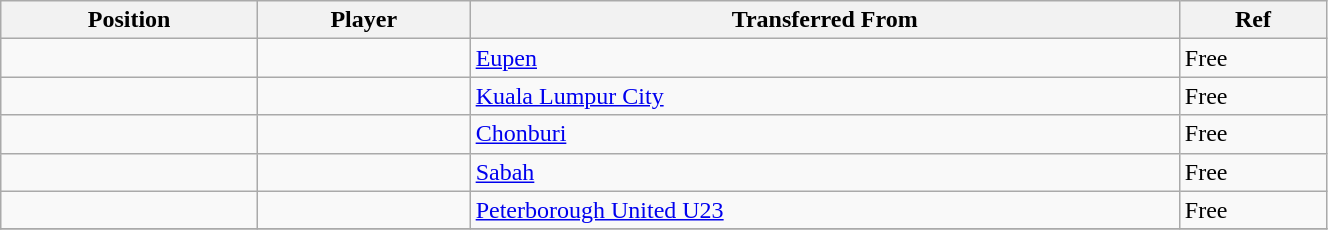<table class="wikitable sortable" style="width:70%; font-size:100%; text-align:left;">
<tr>
<th>Position</th>
<th>Player</th>
<th>Transferred From</th>
<th>Ref</th>
</tr>
<tr>
<td></td>
<td></td>
<td> <a href='#'>Eupen</a></td>
<td>Free</td>
</tr>
<tr>
<td></td>
<td></td>
<td> <a href='#'>Kuala Lumpur City</a></td>
<td>Free</td>
</tr>
<tr>
<td></td>
<td></td>
<td> <a href='#'>Chonburi</a></td>
<td>Free</td>
</tr>
<tr>
<td></td>
<td></td>
<td> <a href='#'>Sabah</a></td>
<td>Free</td>
</tr>
<tr>
<td></td>
<td></td>
<td> <a href='#'>Peterborough United U23</a></td>
<td>Free</td>
</tr>
<tr>
</tr>
</table>
